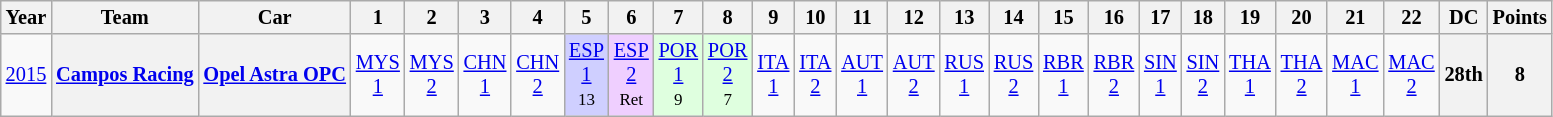<table class="wikitable" style="text-align:center; font-size:85%">
<tr>
<th>Year</th>
<th>Team</th>
<th>Car</th>
<th>1</th>
<th>2</th>
<th>3</th>
<th>4</th>
<th>5</th>
<th>6</th>
<th>7</th>
<th>8</th>
<th>9</th>
<th>10</th>
<th>11</th>
<th>12</th>
<th>13</th>
<th>14</th>
<th>15</th>
<th>16</th>
<th>17</th>
<th>18</th>
<th>19</th>
<th>20</th>
<th>21</th>
<th>22</th>
<th>DC</th>
<th>Points</th>
</tr>
<tr>
<td><a href='#'>2015</a></td>
<th><a href='#'>Campos Racing</a></th>
<th><a href='#'>Opel Astra OPC</a></th>
<td><a href='#'>MYS<br>1</a><br><small></small></td>
<td><a href='#'>MYS<br>2</a><br><small></small></td>
<td><a href='#'>CHN<br>1</a><br><small></small></td>
<td><a href='#'>CHN<br>2</a><br><small></small></td>
<td style="background:#CFCFFF;"><a href='#'>ESP<br>1</a><br><small>13</small></td>
<td style="background:#EFCFFF;"><a href='#'>ESP<br>2</a><br><small>Ret</small></td>
<td style="background:#DFFFDF;"><a href='#'>POR<br>1</a><br><small>9</small></td>
<td style="background:#DFFFDF;"><a href='#'>POR<br>2</a><br><small>7</small></td>
<td style="background:#;"><a href='#'>ITA<br>1</a><br><small></small></td>
<td style="background:#;"><a href='#'>ITA<br>2</a><br><small></small></td>
<td style="background:#;"><a href='#'>AUT<br>1</a><br><small></small></td>
<td style="background:#;"><a href='#'>AUT<br>2</a><br><small></small></td>
<td style="background:#;"><a href='#'>RUS<br>1</a><br><small></small></td>
<td style="background:#;"><a href='#'>RUS<br>2</a><br><small></small></td>
<td style="background:#;"><a href='#'>RBR<br>1</a><br><small></small></td>
<td style="background:#;"><a href='#'>RBR<br>2</a><br><small></small></td>
<td style="background:#;"><a href='#'>SIN<br>1</a><br><small></small></td>
<td style="background:#;"><a href='#'>SIN<br>2</a><br><small></small></td>
<td style="background:#;"><a href='#'>THA<br>1</a><br><small></small></td>
<td style="background:#;"><a href='#'>THA<br>2</a><br><small></small></td>
<td style="background:#;"><a href='#'>MAC<br>1</a><br><small></small></td>
<td style="background:#;"><a href='#'>MAC<br>2</a><br><small></small></td>
<th>28th</th>
<th>8</th>
</tr>
</table>
